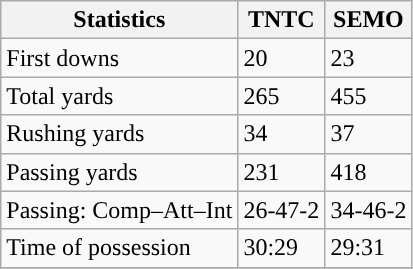<table class="wikitable" style="float: left;">
<tr>
<th>Statistics</th>
<th>TNTC</th>
<th>SEMO</th>
</tr>
<tr>
<td>First downs</td>
<td>20</td>
<td>23</td>
</tr>
<tr>
<td>Total yards</td>
<td>265</td>
<td>455</td>
</tr>
<tr>
<td>Rushing yards</td>
<td>34</td>
<td>37</td>
</tr>
<tr>
<td>Passing yards</td>
<td>231</td>
<td>418</td>
</tr>
<tr>
<td>Passing: Comp–Att–Int</td>
<td>26-47-2</td>
<td>34-46-2</td>
</tr>
<tr>
<td>Time of possession</td>
<td>30:29</td>
<td>29:31</td>
</tr>
<tr>
</tr>
</table>
